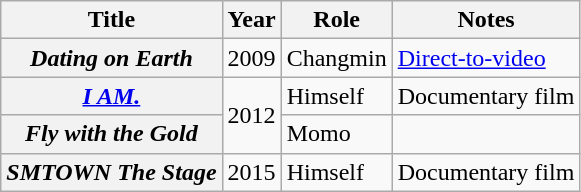<table class="wikitable plainrowheaders sortable">
<tr>
<th scope="col">Title</th>
<th scope="col">Year</th>
<th scope="col">Role</th>
<th scope="col" class="unsortable">Notes</th>
</tr>
<tr>
<th scope="row"><em>Dating on Earth</em></th>
<td>2009</td>
<td>Changmin</td>
<td><a href='#'>Direct-to-video</a></td>
</tr>
<tr>
<th scope="row"><em><a href='#'>I AM.</a></em></th>
<td rowspan=2>2012</td>
<td>Himself</td>
<td>Documentary film</td>
</tr>
<tr>
<th scope="row"><em>Fly with the Gold</em></th>
<td>Momo</td>
<td></td>
</tr>
<tr>
<th scope="row"><em>SMTOWN The Stage</em></th>
<td>2015</td>
<td>Himself</td>
<td>Documentary film</td>
</tr>
</table>
